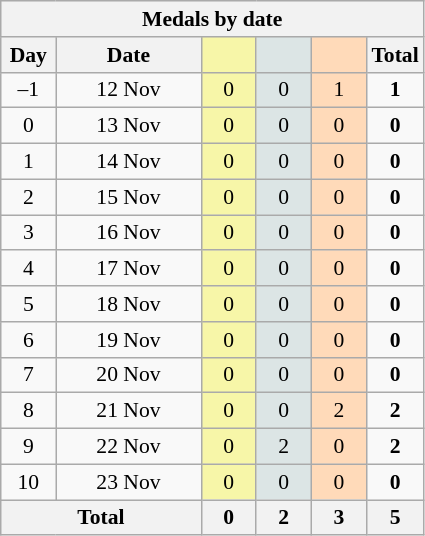<table class="wikitable" style="font-size:90%; text-align:center;">
<tr style="background:#efefef;">
<th colspan=6><strong>Medals by date</strong></th>
</tr>
<tr>
<th width=30><strong>Day</strong></th>
<th width=90><strong>Date</strong></th>
<th width=30 style="background:#F7F6A8;"></th>
<th width=30 style="background:#DCE5E5;"></th>
<th width=30 style="background:#FFDAB9;"></th>
<th width=30><strong>Total</strong></th>
</tr>
<tr>
<td>–1</td>
<td>12 Nov</td>
<td style="background:#F7F6A8;">0</td>
<td style="background:#DCE5E5;">0</td>
<td style="background:#FFDAB9;">1</td>
<td><strong>1</strong></td>
</tr>
<tr>
<td>0</td>
<td>13 Nov</td>
<td style="background:#F7F6A8;">0</td>
<td style="background:#DCE5E5;">0</td>
<td style="background:#FFDAB9;">0</td>
<td><strong>0</strong></td>
</tr>
<tr>
<td>1</td>
<td>14 Nov</td>
<td style="background:#F7F6A8;">0</td>
<td style="background:#DCE5E5;">0</td>
<td style="background:#FFDAB9;">0</td>
<td><strong>0</strong></td>
</tr>
<tr>
<td>2</td>
<td>15 Nov</td>
<td style="background:#F7F6A8;">0</td>
<td style="background:#DCE5E5;">0</td>
<td style="background:#FFDAB9;">0</td>
<td><strong>0</strong></td>
</tr>
<tr>
<td>3</td>
<td>16 Nov</td>
<td style="background:#F7F6A8;">0</td>
<td style="background:#DCE5E5;">0</td>
<td style="background:#FFDAB9;">0</td>
<td><strong>0</strong></td>
</tr>
<tr>
<td>4</td>
<td>17 Nov</td>
<td style="background:#F7F6A8;">0</td>
<td style="background:#DCE5E5;">0</td>
<td style="background:#FFDAB9;">0</td>
<td><strong>0</strong></td>
</tr>
<tr>
<td>5</td>
<td>18 Nov</td>
<td style="background:#F7F6A8;">0</td>
<td style="background:#DCE5E5;">0</td>
<td style="background:#FFDAB9;">0</td>
<td><strong>0</strong></td>
</tr>
<tr>
<td>6</td>
<td>19 Nov</td>
<td style="background:#F7F6A8;">0</td>
<td style="background:#DCE5E5;">0</td>
<td style="background:#FFDAB9;">0</td>
<td><strong>0</strong></td>
</tr>
<tr>
<td>7</td>
<td>20 Nov</td>
<td style="background:#F7F6A8;">0</td>
<td style="background:#DCE5E5;">0</td>
<td style="background:#FFDAB9;">0</td>
<td><strong>0</strong></td>
</tr>
<tr>
<td>8</td>
<td>21 Nov</td>
<td style="background:#F7F6A8;">0</td>
<td style="background:#DCE5E5;">0</td>
<td style="background:#FFDAB9;">2</td>
<td><strong>2</strong></td>
</tr>
<tr>
<td>9</td>
<td>22 Nov</td>
<td style="background:#F7F6A8;">0</td>
<td style="background:#DCE5E5;">2</td>
<td style="background:#FFDAB9;">0</td>
<td><strong>2</strong></td>
</tr>
<tr>
<td>10</td>
<td>23 Nov</td>
<td style="background:#F7F6A8;">0</td>
<td style="background:#DCE5E5;">0</td>
<td style="background:#FFDAB9;">0</td>
<td><strong>0</strong></td>
</tr>
<tr>
<th colspan="2"><strong>Total</strong></th>
<th><strong>0</strong></th>
<th><strong>2</strong></th>
<th><strong>3</strong></th>
<th><strong>5</strong></th>
</tr>
</table>
